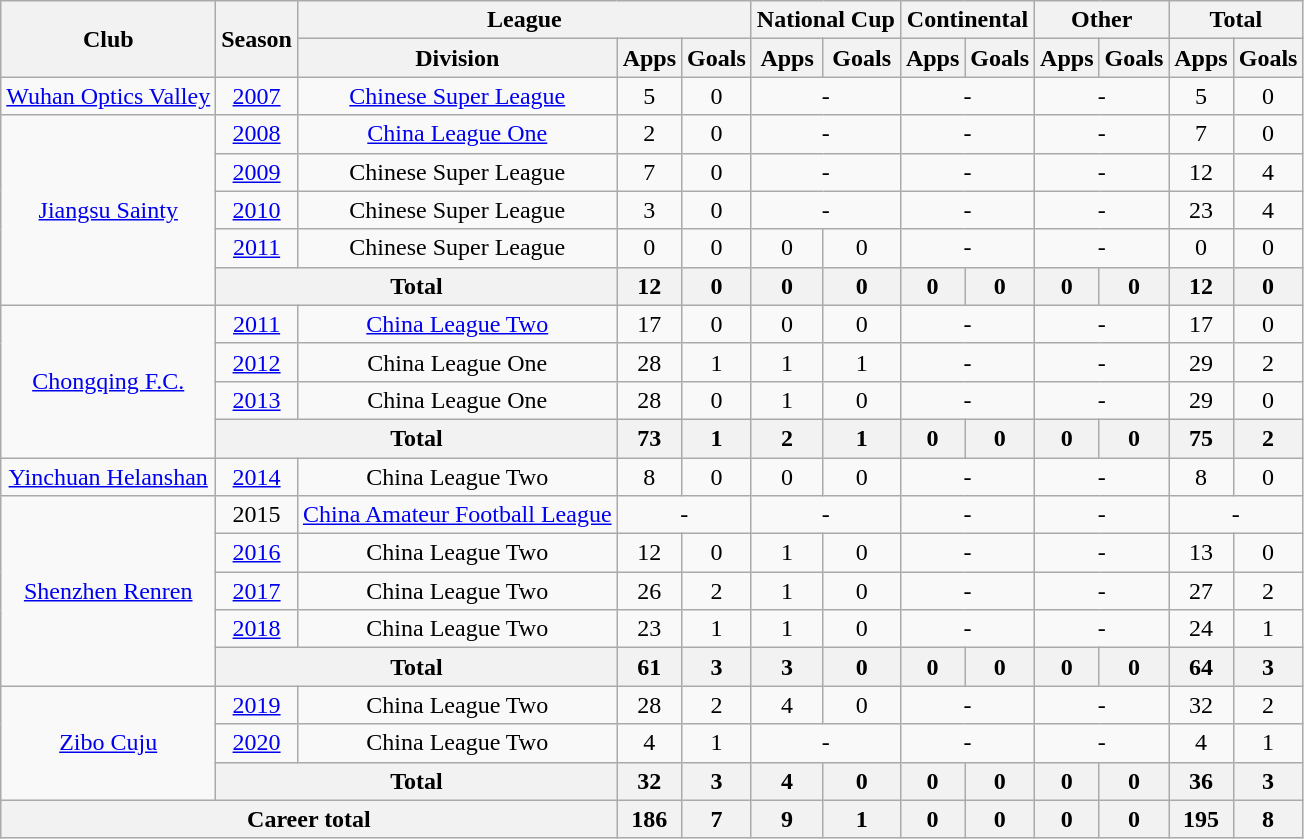<table class="wikitable" style="text-align: center">
<tr>
<th rowspan="2">Club</th>
<th rowspan="2">Season</th>
<th colspan="3">League</th>
<th colspan="2">National Cup</th>
<th colspan="2">Continental</th>
<th colspan="2">Other</th>
<th colspan="2">Total</th>
</tr>
<tr>
<th>Division</th>
<th>Apps</th>
<th>Goals</th>
<th>Apps</th>
<th>Goals</th>
<th>Apps</th>
<th>Goals</th>
<th>Apps</th>
<th>Goals</th>
<th>Apps</th>
<th>Goals</th>
</tr>
<tr>
<td><a href='#'>Wuhan Optics Valley</a></td>
<td><a href='#'>2007</a></td>
<td><a href='#'>Chinese Super League</a></td>
<td>5</td>
<td>0</td>
<td colspan="2">-</td>
<td colspan="2">-</td>
<td colspan="2">-</td>
<td>5</td>
<td>0</td>
</tr>
<tr>
<td rowspan=5><a href='#'>Jiangsu Sainty</a></td>
<td><a href='#'>2008</a></td>
<td><a href='#'>China League One</a></td>
<td>2</td>
<td>0</td>
<td colspan="2">-</td>
<td colspan="2">-</td>
<td colspan="2">-</td>
<td>7</td>
<td>0</td>
</tr>
<tr>
<td><a href='#'>2009</a></td>
<td>Chinese Super League</td>
<td>7</td>
<td>0</td>
<td colspan="2">-</td>
<td colspan="2">-</td>
<td colspan="2">-</td>
<td>12</td>
<td>4</td>
</tr>
<tr>
<td><a href='#'>2010</a></td>
<td>Chinese Super League</td>
<td>3</td>
<td>0</td>
<td colspan="2">-</td>
<td colspan="2">-</td>
<td colspan="2">-</td>
<td>23</td>
<td>4</td>
</tr>
<tr>
<td><a href='#'>2011</a></td>
<td>Chinese Super League</td>
<td>0</td>
<td>0</td>
<td>0</td>
<td>0</td>
<td colspan="2">-</td>
<td colspan="2">-</td>
<td>0</td>
<td>0</td>
</tr>
<tr>
<th colspan=2>Total</th>
<th>12</th>
<th>0</th>
<th>0</th>
<th>0</th>
<th>0</th>
<th>0</th>
<th>0</th>
<th>0</th>
<th>12</th>
<th>0</th>
</tr>
<tr>
<td rowspan=4><a href='#'>Chongqing F.C.</a></td>
<td><a href='#'>2011</a></td>
<td><a href='#'>China League Two</a></td>
<td>17</td>
<td>0</td>
<td>0</td>
<td>0</td>
<td colspan="2">-</td>
<td colspan="2">-</td>
<td>17</td>
<td>0</td>
</tr>
<tr>
<td><a href='#'>2012</a></td>
<td>China League One</td>
<td>28</td>
<td>1</td>
<td>1</td>
<td>1</td>
<td colspan="2">-</td>
<td colspan="2">-</td>
<td>29</td>
<td>2</td>
</tr>
<tr>
<td><a href='#'>2013</a></td>
<td>China League One</td>
<td>28</td>
<td>0</td>
<td>1</td>
<td>0</td>
<td colspan="2">-</td>
<td colspan="2">-</td>
<td>29</td>
<td>0</td>
</tr>
<tr>
<th colspan=2>Total</th>
<th>73</th>
<th>1</th>
<th>2</th>
<th>1</th>
<th>0</th>
<th>0</th>
<th>0</th>
<th>0</th>
<th>75</th>
<th>2</th>
</tr>
<tr>
<td><a href='#'>Yinchuan Helanshan</a></td>
<td><a href='#'>2014</a></td>
<td>China League Two</td>
<td>8</td>
<td>0</td>
<td>0</td>
<td>0</td>
<td colspan="2">-</td>
<td colspan="2">-</td>
<td>8</td>
<td>0</td>
</tr>
<tr>
<td rowspan=5><a href='#'>Shenzhen Renren</a></td>
<td>2015</td>
<td><a href='#'>China Amateur Football League</a></td>
<td colspan="2">-</td>
<td colspan="2">-</td>
<td colspan="2">-</td>
<td colspan="2">-</td>
<td colspan="2">-</td>
</tr>
<tr>
<td><a href='#'>2016</a></td>
<td>China League Two</td>
<td>12</td>
<td>0</td>
<td>1</td>
<td>0</td>
<td colspan="2">-</td>
<td colspan="2">-</td>
<td>13</td>
<td>0</td>
</tr>
<tr>
<td><a href='#'>2017</a></td>
<td>China League Two</td>
<td>26</td>
<td>2</td>
<td>1</td>
<td>0</td>
<td colspan="2">-</td>
<td colspan="2">-</td>
<td>27</td>
<td>2</td>
</tr>
<tr>
<td><a href='#'>2018</a></td>
<td>China League Two</td>
<td>23</td>
<td>1</td>
<td>1</td>
<td>0</td>
<td colspan="2">-</td>
<td colspan="2">-</td>
<td>24</td>
<td>1</td>
</tr>
<tr>
<th colspan=2>Total</th>
<th>61</th>
<th>3</th>
<th>3</th>
<th>0</th>
<th>0</th>
<th>0</th>
<th>0</th>
<th>0</th>
<th>64</th>
<th>3</th>
</tr>
<tr>
<td rowspan=3><a href='#'>Zibo Cuju</a></td>
<td><a href='#'>2019</a></td>
<td>China League Two</td>
<td>28</td>
<td>2</td>
<td>4</td>
<td>0</td>
<td colspan="2">-</td>
<td colspan="2">-</td>
<td>32</td>
<td>2</td>
</tr>
<tr>
<td><a href='#'>2020</a></td>
<td>China League Two</td>
<td>4</td>
<td>1</td>
<td colspan="2">-</td>
<td colspan="2">-</td>
<td colspan="2">-</td>
<td>4</td>
<td>1</td>
</tr>
<tr>
<th colspan=2>Total</th>
<th>32</th>
<th>3</th>
<th>4</th>
<th>0</th>
<th>0</th>
<th>0</th>
<th>0</th>
<th>0</th>
<th>36</th>
<th>3</th>
</tr>
<tr>
<th colspan=3>Career total</th>
<th>186</th>
<th>7</th>
<th>9</th>
<th>1</th>
<th>0</th>
<th>0</th>
<th>0</th>
<th>0</th>
<th>195</th>
<th>8</th>
</tr>
</table>
